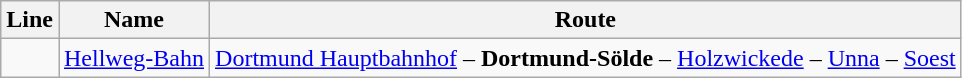<table class="wikitable">
<tr>
<th>Line</th>
<th>Name</th>
<th>Route</th>
</tr>
<tr>
<td></td>
<td><a href='#'>Hellweg-Bahn</a></td>
<td><a href='#'>Dortmund Hauptbahnhof</a> – <strong>Dortmund-Sölde</strong> – <a href='#'>Holzwickede</a> – <a href='#'>Unna</a> – <a href='#'>Soest</a></td>
</tr>
</table>
